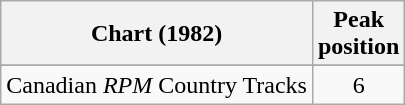<table class="wikitable sortable">
<tr>
<th align="left">Chart (1982)</th>
<th align="center">Peak<br> position</th>
</tr>
<tr>
</tr>
<tr>
<td align="left">Canadian <em>RPM</em> Country Tracks</td>
<td align="center">6</td>
</tr>
</table>
